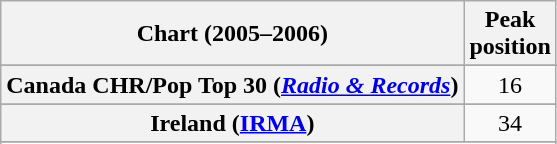<table class="wikitable sortable plainrowheaders" style="text-align:center">
<tr>
<th align="center">Chart (2005–2006)</th>
<th align="center">Peak<br>position</th>
</tr>
<tr>
</tr>
<tr>
<th scope="row">Canada CHR/Pop Top 30 (<em><a href='#'>Radio & Records</a></em>)</th>
<td>16</td>
</tr>
<tr>
</tr>
<tr>
<th scope="row">Ireland (<a href='#'>IRMA</a>)</th>
<td align="center">34</td>
</tr>
<tr>
</tr>
<tr>
</tr>
<tr>
</tr>
<tr>
</tr>
<tr>
</tr>
<tr>
</tr>
<tr>
</tr>
<tr>
</tr>
<tr>
</tr>
</table>
